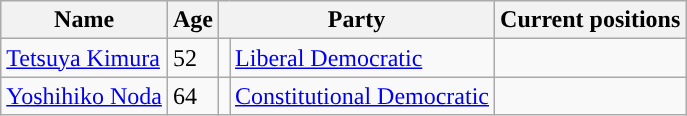<table class="wikitable">
<tr style="white-space:nowrap;">
<th>Name</th>
<th>Age</th>
<th colspan=2>Party</th>
<th>Current positions</th>
</tr>
<tr>
<td><a href='#'>Tetsuya Kimura</a></td>
<td>52</td>
<td style="background:"></td>
<td><a href='#'>Liberal Democratic</a></td>
<td><br></td>
</tr>
<tr>
<td><a href='#'>Yoshihiko Noda</a></td>
<td>64</td>
<td style="background:"></td>
<td><a href='#'>Constitutional Democratic</a></td>
<td><br></td>
</tr>
</table>
